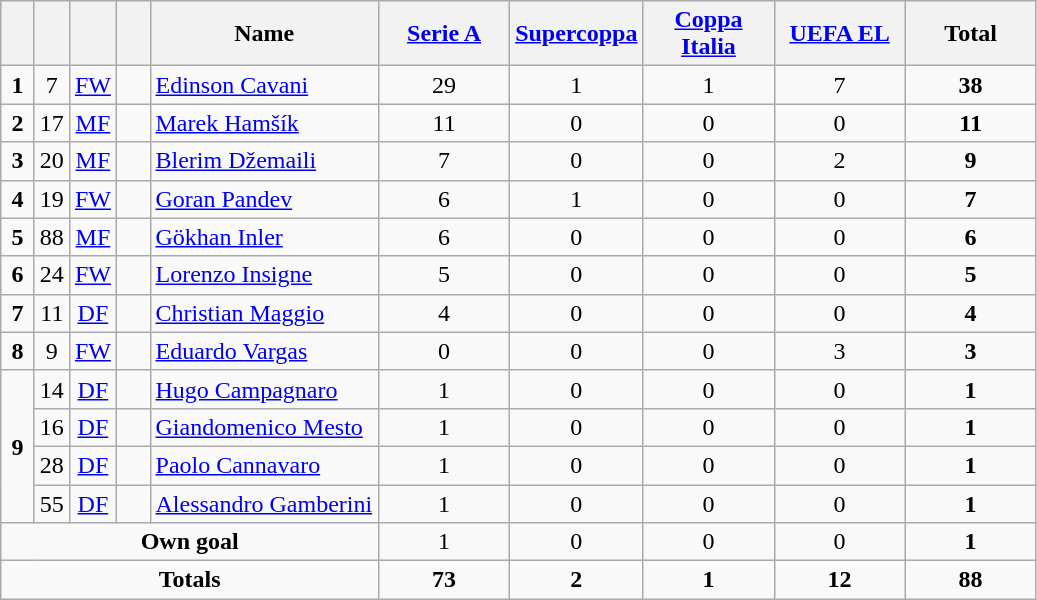<table class="wikitable" style="text-align:center">
<tr>
<th width=15></th>
<th width=15></th>
<th width=15></th>
<th width=15></th>
<th width=145>Name</th>
<th width=80><a href='#'>Serie A</a></th>
<th width=80><a href='#'>Supercoppa</a></th>
<th width=80><a href='#'>Coppa Italia</a></th>
<th width=80><a href='#'>UEFA EL</a></th>
<th width=80>Total</th>
</tr>
<tr>
<td><strong>1</strong></td>
<td>7</td>
<td><a href='#'>FW</a></td>
<td></td>
<td align=left><a href='#'>Edinson Cavani</a></td>
<td>29</td>
<td>1</td>
<td>1</td>
<td>7</td>
<td><strong>38</strong></td>
</tr>
<tr>
<td><strong>2</strong></td>
<td>17</td>
<td><a href='#'>MF</a></td>
<td></td>
<td align=left><a href='#'>Marek Hamšík</a></td>
<td>11</td>
<td>0</td>
<td>0</td>
<td>0</td>
<td><strong>11</strong></td>
</tr>
<tr>
<td><strong>3</strong></td>
<td>20</td>
<td><a href='#'>MF</a></td>
<td></td>
<td align=left><a href='#'>Blerim Džemaili</a></td>
<td>7</td>
<td>0</td>
<td>0</td>
<td>2</td>
<td><strong>9</strong></td>
</tr>
<tr>
<td><strong>4</strong></td>
<td>19</td>
<td><a href='#'>FW</a></td>
<td></td>
<td align=left><a href='#'>Goran Pandev</a></td>
<td>6</td>
<td>1</td>
<td>0</td>
<td>0</td>
<td><strong>7</strong></td>
</tr>
<tr>
<td><strong>5</strong></td>
<td>88</td>
<td><a href='#'>MF</a></td>
<td></td>
<td align=left><a href='#'>Gökhan Inler</a></td>
<td>6</td>
<td>0</td>
<td>0</td>
<td>0</td>
<td><strong>6</strong></td>
</tr>
<tr>
<td><strong>6</strong></td>
<td>24</td>
<td><a href='#'>FW</a></td>
<td></td>
<td align=left><a href='#'>Lorenzo Insigne</a></td>
<td>5</td>
<td>0</td>
<td>0</td>
<td>0</td>
<td><strong>5</strong></td>
</tr>
<tr>
<td><strong>7</strong></td>
<td>11</td>
<td><a href='#'>DF</a></td>
<td></td>
<td align=left><a href='#'>Christian Maggio</a></td>
<td>4</td>
<td>0</td>
<td>0</td>
<td>0</td>
<td><strong>4</strong></td>
</tr>
<tr>
<td><strong>8</strong></td>
<td>9</td>
<td><a href='#'>FW</a></td>
<td></td>
<td align=left><a href='#'>Eduardo Vargas</a></td>
<td>0</td>
<td>0</td>
<td>0</td>
<td>3</td>
<td><strong>3</strong></td>
</tr>
<tr>
<td rowspan=4><strong>9</strong></td>
<td>14</td>
<td><a href='#'>DF</a></td>
<td></td>
<td align=left><a href='#'>Hugo Campagnaro</a></td>
<td>1</td>
<td>0</td>
<td>0</td>
<td>0</td>
<td><strong>1</strong></td>
</tr>
<tr>
<td>16</td>
<td><a href='#'>DF</a></td>
<td></td>
<td align=left><a href='#'>Giandomenico Mesto</a></td>
<td>1</td>
<td>0</td>
<td>0</td>
<td>0</td>
<td><strong>1</strong></td>
</tr>
<tr>
<td>28</td>
<td><a href='#'>DF</a></td>
<td></td>
<td align=left><a href='#'>Paolo Cannavaro</a></td>
<td>1</td>
<td>0</td>
<td>0</td>
<td>0</td>
<td><strong>1</strong></td>
</tr>
<tr>
<td>55</td>
<td><a href='#'>DF</a></td>
<td></td>
<td align=left><a href='#'>Alessandro Gamberini</a></td>
<td>1</td>
<td>0</td>
<td>0</td>
<td>0</td>
<td><strong>1</strong></td>
</tr>
<tr>
<td colspan=5><strong>Own goal</strong></td>
<td>1</td>
<td>0</td>
<td>0</td>
<td>0</td>
<td><strong>1</strong></td>
</tr>
<tr>
<td colspan=5><strong>Totals</strong></td>
<td><strong>73</strong></td>
<td><strong>2</strong></td>
<td><strong>1</strong></td>
<td><strong>12</strong></td>
<td><strong>88</strong></td>
</tr>
</table>
